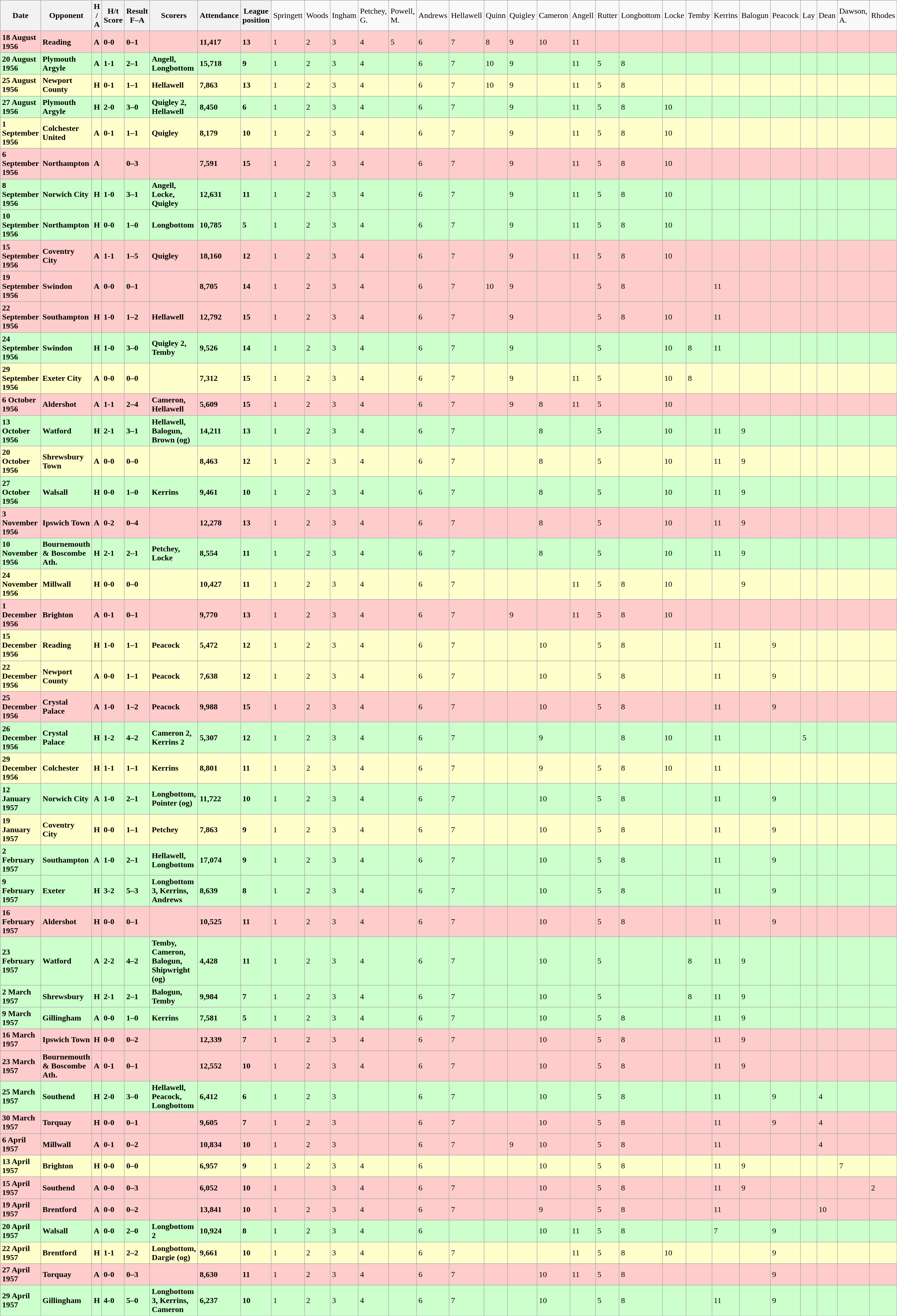<table class="wikitable">
<tr>
<th><strong>Date</strong></th>
<th><strong>Opponent</strong></th>
<th><strong>H / A</strong></th>
<th>H/t Score</th>
<th><strong>Result<br>F–A</strong></th>
<th><strong>Scorers</strong></th>
<th><strong>Attendance</strong></th>
<th><strong>League position</strong></th>
<td>Springett</td>
<td>Woods</td>
<td>Ingham</td>
<td>Petchey, G.</td>
<td>Powell, M.</td>
<td>Andrews</td>
<td>Hellawell</td>
<td>Quinn</td>
<td>Quigley</td>
<td>Cameron</td>
<td>Angell</td>
<td>Rutter</td>
<td>Longbottom</td>
<td>Locke</td>
<td>Temby</td>
<td>Kerrins</td>
<td>Balogun</td>
<td>Peacock</td>
<td>Lay</td>
<td>Dean</td>
<td>Dawson, A.</td>
<td>Rhodes</td>
</tr>
<tr bgcolor="#ffcccc">
<td><strong>18 August 1956</strong></td>
<td><strong>Reading</strong></td>
<td><strong>A</strong></td>
<td><strong>0-0</strong></td>
<td><strong>0–1</strong></td>
<td></td>
<td><strong>11,417</strong></td>
<td><strong>13</strong></td>
<td>1</td>
<td>2</td>
<td>3</td>
<td>4</td>
<td>5</td>
<td>6</td>
<td>7</td>
<td>8</td>
<td>9</td>
<td>10</td>
<td>11</td>
<td></td>
<td></td>
<td></td>
<td></td>
<td></td>
<td></td>
<td></td>
<td></td>
<td></td>
<td></td>
<td></td>
</tr>
<tr bgcolor="#ccffcc">
<td><strong>20 August 1956</strong></td>
<td><strong>Plymouth Argyle</strong></td>
<td><strong>A</strong></td>
<td><strong>1-1</strong></td>
<td><strong>2–1</strong></td>
<td><strong>Angell, Longbottom</strong></td>
<td><strong>15,718</strong></td>
<td><strong>9</strong></td>
<td>1</td>
<td>2</td>
<td>3</td>
<td>4</td>
<td></td>
<td>6</td>
<td>7</td>
<td>10</td>
<td>9</td>
<td></td>
<td>11</td>
<td>5</td>
<td>8</td>
<td></td>
<td></td>
<td></td>
<td></td>
<td></td>
<td></td>
<td></td>
<td></td>
<td></td>
</tr>
<tr bgcolor="#FFFFCC">
<td><strong>25 August 1956</strong></td>
<td><strong>Newport County</strong></td>
<td><strong>H</strong></td>
<td><strong>0-1</strong></td>
<td><strong>1–1</strong></td>
<td><strong>Hellawell</strong></td>
<td><strong>7,863</strong></td>
<td><strong>13</strong></td>
<td>1</td>
<td>2</td>
<td>3</td>
<td>4</td>
<td></td>
<td>6</td>
<td>7</td>
<td>10</td>
<td>9</td>
<td></td>
<td>11</td>
<td>5</td>
<td>8</td>
<td></td>
<td></td>
<td></td>
<td></td>
<td></td>
<td></td>
<td></td>
<td></td>
<td></td>
</tr>
<tr bgcolor="#CCFFCC">
<td><strong>27 August 1956</strong></td>
<td><strong>Plymouth Argyle</strong></td>
<td><strong>H</strong></td>
<td><strong>2-0</strong></td>
<td><strong>3–0</strong></td>
<td><strong>Quigley 2, Hellawell</strong></td>
<td><strong>8,450</strong></td>
<td><strong>6</strong></td>
<td>1</td>
<td>2</td>
<td>3</td>
<td>4</td>
<td></td>
<td>6</td>
<td>7</td>
<td></td>
<td>9</td>
<td></td>
<td>11</td>
<td>5</td>
<td>8</td>
<td>10</td>
<td></td>
<td></td>
<td></td>
<td></td>
<td></td>
<td></td>
<td></td>
<td></td>
</tr>
<tr bgcolor="#FFFFCC">
<td><strong>1 September 1956</strong></td>
<td><strong>Colchester United</strong></td>
<td><strong>A</strong></td>
<td><strong>0-1</strong></td>
<td><strong>1–1</strong></td>
<td><strong>Quigley</strong></td>
<td><strong>8,179</strong></td>
<td><strong>10</strong></td>
<td>1</td>
<td>2</td>
<td>3</td>
<td>4</td>
<td></td>
<td>6</td>
<td>7</td>
<td></td>
<td>9</td>
<td></td>
<td>11</td>
<td>5</td>
<td>8</td>
<td>10</td>
<td></td>
<td></td>
<td></td>
<td></td>
<td></td>
<td></td>
<td></td>
<td></td>
</tr>
<tr bgcolor="#ffcccc">
<td><strong>6 September 1956</strong></td>
<td><strong>Northampton</strong></td>
<td><strong>A</strong></td>
<td></td>
<td><strong>0–3</strong></td>
<td></td>
<td><strong>7,591</strong></td>
<td><strong>15</strong></td>
<td>1</td>
<td>2</td>
<td>3</td>
<td>4</td>
<td></td>
<td>6</td>
<td>7</td>
<td></td>
<td>9</td>
<td></td>
<td>11</td>
<td>5</td>
<td>8</td>
<td>10</td>
<td></td>
<td></td>
<td></td>
<td></td>
<td></td>
<td></td>
<td></td>
<td></td>
</tr>
<tr bgcolor="#CCFFCC">
<td><strong>8 September 1956</strong></td>
<td><strong>Norwich City</strong></td>
<td><strong>H</strong></td>
<td><strong>1-0</strong></td>
<td><strong>3–1</strong></td>
<td><strong>Angell, Locke, Quigley</strong></td>
<td><strong>12,631</strong></td>
<td><strong>11</strong></td>
<td>1</td>
<td>2</td>
<td>3</td>
<td>4</td>
<td></td>
<td>6</td>
<td>7</td>
<td></td>
<td>9</td>
<td></td>
<td>11</td>
<td>5</td>
<td>8</td>
<td>10</td>
<td></td>
<td></td>
<td></td>
<td></td>
<td></td>
<td></td>
<td></td>
<td></td>
</tr>
<tr bgcolor="#CCFFCC">
<td><strong>10 September 1956</strong></td>
<td><strong>Northampton</strong></td>
<td><strong>H</strong></td>
<td><strong>0-0</strong></td>
<td><strong>1–0</strong></td>
<td><strong>Longbottom</strong></td>
<td><strong>10,785</strong></td>
<td><strong>5</strong></td>
<td>1</td>
<td>2</td>
<td>3</td>
<td>4</td>
<td></td>
<td>6</td>
<td>7</td>
<td></td>
<td>9</td>
<td></td>
<td>11</td>
<td>5</td>
<td>8</td>
<td>10</td>
<td></td>
<td></td>
<td></td>
<td></td>
<td></td>
<td></td>
<td></td>
<td></td>
</tr>
<tr bgcolor="#ffcccc">
<td><strong>15 September 1956</strong></td>
<td><strong>Coventry City</strong></td>
<td><strong>A</strong></td>
<td><strong>1-1</strong></td>
<td><strong>1–5</strong></td>
<td><strong>Quigley</strong></td>
<td><strong>18,160</strong></td>
<td><strong>12</strong></td>
<td>1</td>
<td>2</td>
<td>3</td>
<td>4</td>
<td></td>
<td>6</td>
<td>7</td>
<td></td>
<td>9</td>
<td></td>
<td>11</td>
<td>5</td>
<td>8</td>
<td>10</td>
<td></td>
<td></td>
<td></td>
<td></td>
<td></td>
<td></td>
<td></td>
<td></td>
</tr>
<tr bgcolor="#ffcccc">
<td><strong>19 September 1956</strong></td>
<td><strong>Swindon</strong></td>
<td><strong>A</strong></td>
<td><strong>0-0</strong></td>
<td><strong>0–1</strong></td>
<td></td>
<td><strong>8,705</strong></td>
<td><strong>14</strong></td>
<td>1</td>
<td>2</td>
<td>3</td>
<td>4</td>
<td></td>
<td>6</td>
<td>7</td>
<td>10</td>
<td>9</td>
<td></td>
<td></td>
<td>5</td>
<td>8</td>
<td></td>
<td></td>
<td>11</td>
<td></td>
<td></td>
<td></td>
<td></td>
<td></td>
<td></td>
</tr>
<tr bgcolor="#ffcccc">
<td><strong>22 September 1956</strong></td>
<td><strong>Southampton</strong></td>
<td><strong>H</strong></td>
<td><strong>1-0</strong></td>
<td><strong>1–2</strong></td>
<td><strong>Hellawell</strong></td>
<td><strong>12,792</strong></td>
<td><strong>15</strong></td>
<td>1</td>
<td>2</td>
<td>3</td>
<td>4</td>
<td></td>
<td>6</td>
<td>7</td>
<td></td>
<td>9</td>
<td></td>
<td></td>
<td>5</td>
<td>8</td>
<td>10</td>
<td></td>
<td>11</td>
<td></td>
<td></td>
<td></td>
<td></td>
<td></td>
<td></td>
</tr>
<tr bgcolor="#CCFFCC">
<td><strong>24 September 1956</strong></td>
<td><strong>Swindon</strong></td>
<td><strong>H</strong></td>
<td><strong>1-0</strong></td>
<td><strong>3–0</strong></td>
<td><strong>Quigley 2, Temby</strong></td>
<td><strong>9,526</strong></td>
<td><strong>14</strong></td>
<td>1</td>
<td>2</td>
<td>3</td>
<td>4</td>
<td></td>
<td>6</td>
<td>7</td>
<td></td>
<td>9</td>
<td></td>
<td></td>
<td>5</td>
<td></td>
<td>10</td>
<td>8</td>
<td>11</td>
<td></td>
<td></td>
<td></td>
<td></td>
<td></td>
<td></td>
</tr>
<tr bgcolor="#FFFFCC">
<td><strong>29 September 1956</strong></td>
<td><strong>Exeter City</strong></td>
<td><strong>A</strong></td>
<td><strong>0-0</strong></td>
<td><strong>0–0</strong></td>
<td></td>
<td><strong>7,312</strong></td>
<td><strong>15</strong></td>
<td>1</td>
<td>2</td>
<td>3</td>
<td>4</td>
<td></td>
<td>6</td>
<td>7</td>
<td></td>
<td>9</td>
<td></td>
<td>11</td>
<td>5</td>
<td></td>
<td>10</td>
<td>8</td>
<td></td>
<td></td>
<td></td>
<td></td>
<td></td>
<td></td>
<td></td>
</tr>
<tr bgcolor="#ffcccc">
<td><strong>6 October 1956</strong></td>
<td><strong>Aldershot</strong></td>
<td><strong>A</strong></td>
<td><strong>1-1</strong></td>
<td><strong>2–4</strong></td>
<td><strong>Cameron, Hellawell</strong></td>
<td><strong>5,609</strong></td>
<td><strong>15</strong></td>
<td>1</td>
<td>2</td>
<td>3</td>
<td>4</td>
<td></td>
<td>6</td>
<td>7</td>
<td></td>
<td>9</td>
<td>8</td>
<td>11</td>
<td>5</td>
<td></td>
<td>10</td>
<td></td>
<td></td>
<td></td>
<td></td>
<td></td>
<td></td>
<td></td>
<td></td>
</tr>
<tr bgcolor="#CCFFCC">
<td><strong>13 October 1956</strong></td>
<td><strong>Watford</strong></td>
<td><strong>H</strong></td>
<td><strong>2-1</strong></td>
<td><strong>3–1</strong></td>
<td><strong>Hellawell, Balogun, Brown (og)</strong></td>
<td><strong>14,211</strong></td>
<td><strong>13</strong></td>
<td>1</td>
<td>2</td>
<td>3</td>
<td>4</td>
<td></td>
<td>6</td>
<td>7</td>
<td></td>
<td></td>
<td>8</td>
<td></td>
<td>5</td>
<td></td>
<td>10</td>
<td></td>
<td>11</td>
<td>9</td>
<td></td>
<td></td>
<td></td>
<td></td>
<td></td>
</tr>
<tr bgcolor="#FFFFCC">
<td><strong>20 October 1956</strong></td>
<td><strong>Shrewsbury Town</strong></td>
<td><strong>A</strong></td>
<td><strong>0-0</strong></td>
<td><strong>0–0</strong></td>
<td></td>
<td><strong>8,463</strong></td>
<td><strong>12</strong></td>
<td>1</td>
<td>2</td>
<td>3</td>
<td>4</td>
<td></td>
<td>6</td>
<td>7</td>
<td></td>
<td></td>
<td>8</td>
<td></td>
<td>5</td>
<td></td>
<td>10</td>
<td></td>
<td>11</td>
<td>9</td>
<td></td>
<td></td>
<td></td>
<td></td>
<td></td>
</tr>
<tr bgcolor="#ccffcc">
<td><strong>27 October 1956</strong></td>
<td><strong>Walsall</strong></td>
<td><strong>H</strong></td>
<td><strong>0-0</strong></td>
<td><strong>1–0</strong></td>
<td><strong>Kerrins</strong></td>
<td><strong>9,461</strong></td>
<td><strong>10</strong></td>
<td>1</td>
<td>2</td>
<td>3</td>
<td>4</td>
<td></td>
<td>6</td>
<td>7</td>
<td></td>
<td></td>
<td>8</td>
<td></td>
<td>5</td>
<td></td>
<td>10</td>
<td></td>
<td>11</td>
<td>9</td>
<td></td>
<td></td>
<td></td>
<td></td>
<td></td>
</tr>
<tr bgcolor="#ffcccc">
<td><strong>3 November 1956</strong></td>
<td><strong>Ipswich Town</strong></td>
<td><strong>A</strong></td>
<td><strong>0-2</strong></td>
<td><strong>0–4</strong></td>
<td></td>
<td><strong>12,278</strong></td>
<td><strong>13</strong></td>
<td>1</td>
<td>2</td>
<td>3</td>
<td>4</td>
<td></td>
<td>6</td>
<td>7</td>
<td></td>
<td></td>
<td>8</td>
<td></td>
<td>5</td>
<td></td>
<td>10</td>
<td></td>
<td>11</td>
<td>9</td>
<td></td>
<td></td>
<td></td>
<td></td>
<td></td>
</tr>
<tr bgcolor="#ccffcc">
<td><strong>10 November 1956</strong></td>
<td><strong>Bournemouth & Boscombe Ath.</strong></td>
<td><strong>H</strong></td>
<td><strong>2-1</strong></td>
<td><strong>2–1</strong></td>
<td><strong>Petchey, Locke</strong></td>
<td><strong>8,554</strong></td>
<td><strong>11</strong></td>
<td>1</td>
<td>2</td>
<td>3</td>
<td>4</td>
<td></td>
<td>6</td>
<td>7</td>
<td></td>
<td></td>
<td>8</td>
<td></td>
<td>5</td>
<td></td>
<td>10</td>
<td></td>
<td>11</td>
<td>9</td>
<td></td>
<td></td>
<td></td>
<td></td>
<td></td>
</tr>
<tr bgcolor="#FFFFCC">
<td><strong>24 November 1956</strong></td>
<td><strong>Millwall</strong></td>
<td><strong>H</strong></td>
<td><strong>0-0</strong></td>
<td><strong>0–0</strong></td>
<td></td>
<td><strong>10,427</strong></td>
<td><strong>11</strong></td>
<td>1</td>
<td>2</td>
<td>3</td>
<td>4</td>
<td></td>
<td>6</td>
<td>7</td>
<td></td>
<td></td>
<td></td>
<td>11</td>
<td>5</td>
<td>8</td>
<td>10</td>
<td></td>
<td></td>
<td>9</td>
<td></td>
<td></td>
<td></td>
<td></td>
<td></td>
</tr>
<tr bgcolor="#ffcccc">
<td><strong>1 December 1956</strong></td>
<td><strong>Brighton</strong></td>
<td><strong>A</strong></td>
<td><strong>0-1</strong></td>
<td><strong>0–1</strong></td>
<td></td>
<td><strong>9,770</strong></td>
<td><strong>13</strong></td>
<td>1</td>
<td>2</td>
<td>3</td>
<td>4</td>
<td></td>
<td>6</td>
<td>7</td>
<td></td>
<td>9</td>
<td></td>
<td>11</td>
<td>5</td>
<td>8</td>
<td>10</td>
<td></td>
<td></td>
<td></td>
<td></td>
<td></td>
<td></td>
<td></td>
<td></td>
</tr>
<tr bgcolor="#FFFFCC">
<td><strong>15 December 1956</strong></td>
<td><strong>Reading</strong></td>
<td><strong>H</strong></td>
<td><strong>1-0</strong></td>
<td><strong>1–1</strong></td>
<td><strong>Peacock</strong></td>
<td><strong>5,472</strong></td>
<td><strong>12</strong></td>
<td>1</td>
<td>2</td>
<td>3</td>
<td>4</td>
<td></td>
<td>6</td>
<td>7</td>
<td></td>
<td></td>
<td>10</td>
<td></td>
<td>5</td>
<td>8</td>
<td></td>
<td></td>
<td>11</td>
<td></td>
<td>9</td>
<td></td>
<td></td>
<td></td>
<td></td>
</tr>
<tr bgcolor="#FFFFCC">
<td><strong>22 December 1956</strong></td>
<td><strong>Newport County</strong></td>
<td><strong>A</strong></td>
<td><strong>0-0</strong></td>
<td><strong>1–1</strong></td>
<td><strong>Peacock</strong></td>
<td><strong>7,638</strong></td>
<td><strong>12</strong></td>
<td>1</td>
<td>2</td>
<td>3</td>
<td>4</td>
<td></td>
<td>6</td>
<td>7</td>
<td></td>
<td></td>
<td>10</td>
<td></td>
<td>5</td>
<td>8</td>
<td></td>
<td></td>
<td>11</td>
<td></td>
<td>9</td>
<td></td>
<td></td>
<td></td>
<td></td>
</tr>
<tr bgcolor="#ffcccc">
<td><strong>25 December 1956</strong></td>
<td><strong>Crystal Palace</strong></td>
<td><strong>A</strong></td>
<td><strong>1-0</strong></td>
<td><strong>1–2</strong></td>
<td><strong>Peacock</strong></td>
<td><strong>9,988</strong></td>
<td><strong>15</strong></td>
<td>1</td>
<td>2</td>
<td>3</td>
<td>4</td>
<td></td>
<td>6</td>
<td>7</td>
<td></td>
<td></td>
<td>10</td>
<td></td>
<td>5</td>
<td>8</td>
<td></td>
<td></td>
<td>11</td>
<td></td>
<td>9</td>
<td></td>
<td></td>
<td></td>
<td></td>
</tr>
<tr bgcolor="#CCFFCC">
<td><strong>26 December 1956</strong></td>
<td><strong>Crystal Palace</strong></td>
<td><strong>H</strong></td>
<td><strong>1-2</strong></td>
<td><strong>4–2</strong></td>
<td><strong>Cameron 2, Kerrins 2</strong></td>
<td><strong>5,307</strong></td>
<td><strong>12</strong></td>
<td>1</td>
<td>2</td>
<td>3</td>
<td>4</td>
<td></td>
<td>6</td>
<td>7</td>
<td></td>
<td></td>
<td>9</td>
<td></td>
<td></td>
<td>8</td>
<td>10</td>
<td></td>
<td>11</td>
<td></td>
<td></td>
<td>5</td>
<td></td>
<td></td>
<td></td>
</tr>
<tr bgcolor="#FFFFCC">
<td><strong>29 December 1956</strong></td>
<td><strong>Colchester</strong></td>
<td><strong>H</strong></td>
<td><strong>1-1</strong></td>
<td><strong>1–1</strong></td>
<td><strong>Kerrins</strong></td>
<td><strong>8,801</strong></td>
<td><strong>11</strong></td>
<td>1</td>
<td>2</td>
<td>3</td>
<td>4</td>
<td></td>
<td>6</td>
<td>7</td>
<td></td>
<td></td>
<td>9</td>
<td></td>
<td>5</td>
<td>8</td>
<td>10</td>
<td></td>
<td>11</td>
<td></td>
<td></td>
<td></td>
<td></td>
<td></td>
<td></td>
</tr>
<tr bgcolor="#ccffcc">
<td><strong>12 January 1957</strong></td>
<td><strong>Norwich City</strong></td>
<td><strong>A</strong></td>
<td><strong>1-0</strong></td>
<td><strong>2–1</strong></td>
<td><strong>Longbottom, Pointer (og)</strong></td>
<td><strong>11,722</strong></td>
<td><strong>10</strong></td>
<td>1</td>
<td>2</td>
<td>3</td>
<td>4</td>
<td></td>
<td>6</td>
<td>7</td>
<td></td>
<td></td>
<td>10</td>
<td></td>
<td>5</td>
<td>8</td>
<td></td>
<td></td>
<td>11</td>
<td></td>
<td>9</td>
<td></td>
<td></td>
<td></td>
<td></td>
</tr>
<tr bgcolor="#FFFFCC">
<td><strong>19 January 1957</strong></td>
<td><strong>Coventry City</strong></td>
<td><strong>H</strong></td>
<td><strong>0-0</strong></td>
<td><strong>1–1</strong></td>
<td><strong>Petchey</strong></td>
<td><strong>7,863</strong></td>
<td><strong>9</strong></td>
<td>1</td>
<td>2</td>
<td>3</td>
<td>4</td>
<td></td>
<td>6</td>
<td>7</td>
<td></td>
<td></td>
<td>10</td>
<td></td>
<td>5</td>
<td>8</td>
<td></td>
<td></td>
<td>11</td>
<td></td>
<td>9</td>
<td></td>
<td></td>
<td></td>
<td></td>
</tr>
<tr bgcolor="#CCFFCC">
<td><strong>2 February 1957</strong></td>
<td><strong>Southampton</strong></td>
<td><strong>A</strong></td>
<td><strong>1-0</strong></td>
<td><strong>2–1</strong></td>
<td><strong>Hellawell, Longbottom</strong></td>
<td><strong>17,074</strong></td>
<td><strong>9</strong></td>
<td>1</td>
<td>2</td>
<td>3</td>
<td>4</td>
<td></td>
<td>6</td>
<td>7</td>
<td></td>
<td></td>
<td>10</td>
<td></td>
<td>5</td>
<td>8</td>
<td></td>
<td></td>
<td>11</td>
<td></td>
<td>9</td>
<td></td>
<td></td>
<td></td>
<td></td>
</tr>
<tr bgcolor="#ccffcc">
<td><strong>9 February 1957</strong></td>
<td><strong>Exeter</strong></td>
<td><strong>H</strong></td>
<td><strong>3-2</strong></td>
<td><strong>5–3</strong></td>
<td><strong>Longbottom 3, Kerrins, Andrews</strong></td>
<td><strong>8,639</strong></td>
<td><strong>8</strong></td>
<td>1</td>
<td>2</td>
<td>3</td>
<td>4</td>
<td></td>
<td>6</td>
<td>7</td>
<td></td>
<td></td>
<td>10</td>
<td></td>
<td>5</td>
<td>8</td>
<td></td>
<td></td>
<td>11</td>
<td></td>
<td>9</td>
<td></td>
<td></td>
<td></td>
<td></td>
</tr>
<tr bgcolor="#ffcccc">
<td><strong>16 February 1957</strong></td>
<td><strong>Aldershot</strong></td>
<td><strong>H</strong></td>
<td><strong>0-0</strong></td>
<td><strong>0–1</strong></td>
<td></td>
<td><strong>10,525</strong></td>
<td><strong>11</strong></td>
<td>1</td>
<td>2</td>
<td>3</td>
<td>4</td>
<td></td>
<td>6</td>
<td>7</td>
<td></td>
<td></td>
<td>10</td>
<td></td>
<td>5</td>
<td>8</td>
<td></td>
<td></td>
<td>11</td>
<td></td>
<td>9</td>
<td></td>
<td></td>
<td></td>
<td></td>
</tr>
<tr bgcolor="#CCFFCC">
<td><strong>23 February 1957</strong></td>
<td><strong>Watford</strong></td>
<td><strong>A</strong></td>
<td><strong>2-2</strong></td>
<td><strong>4–2</strong></td>
<td><strong>Temby, Cameron, Balogun, Shipwright (og)</strong></td>
<td><strong>4,428</strong></td>
<td><strong>11</strong></td>
<td>1</td>
<td>2</td>
<td>3</td>
<td>4</td>
<td></td>
<td>6</td>
<td>7</td>
<td></td>
<td></td>
<td>10</td>
<td></td>
<td>5</td>
<td></td>
<td></td>
<td>8</td>
<td>11</td>
<td>9</td>
<td></td>
<td></td>
<td></td>
<td></td>
<td></td>
</tr>
<tr bgcolor="#CCFFCC">
<td><strong>2 March 1957</strong></td>
<td><strong>Shrewsbury</strong></td>
<td><strong>H</strong></td>
<td><strong>2-1</strong></td>
<td><strong>2–1</strong></td>
<td><strong>Balogun, Temby</strong></td>
<td><strong>9,984</strong></td>
<td><strong>7</strong></td>
<td>1</td>
<td>2</td>
<td>3</td>
<td>4</td>
<td></td>
<td>6</td>
<td>7</td>
<td></td>
<td></td>
<td>10</td>
<td></td>
<td>5</td>
<td></td>
<td></td>
<td>8</td>
<td>11</td>
<td>9</td>
<td></td>
<td></td>
<td></td>
<td></td>
<td></td>
</tr>
<tr bgcolor="#CCFFCC">
<td><strong>9 March 1957</strong></td>
<td><strong>Gillingham</strong></td>
<td><strong>A</strong></td>
<td><strong>0-0</strong></td>
<td><strong>1–0</strong></td>
<td><strong>Kerrins</strong></td>
<td><strong>7,581</strong></td>
<td><strong>5</strong></td>
<td>1</td>
<td>2</td>
<td>3</td>
<td>4</td>
<td></td>
<td>6</td>
<td>7</td>
<td></td>
<td></td>
<td>10</td>
<td></td>
<td>5</td>
<td>8</td>
<td></td>
<td></td>
<td>11</td>
<td>9</td>
<td></td>
<td></td>
<td></td>
<td></td>
<td></td>
</tr>
<tr bgcolor="#ffcccc">
<td><strong>16 March 1957</strong></td>
<td><strong>Ipswich Town</strong></td>
<td><strong>H</strong></td>
<td><strong>0-0</strong></td>
<td><strong>0–2</strong></td>
<td></td>
<td><strong>12,339</strong></td>
<td><strong>7</strong></td>
<td>1</td>
<td>2</td>
<td>3</td>
<td>4</td>
<td></td>
<td>6</td>
<td>7</td>
<td></td>
<td></td>
<td>10</td>
<td></td>
<td>5</td>
<td>8</td>
<td></td>
<td></td>
<td>11</td>
<td>9</td>
<td></td>
<td></td>
<td></td>
<td></td>
<td></td>
</tr>
<tr bgcolor="#ffcccc">
<td><strong>23 March 1957</strong></td>
<td><strong>Bournemouth & Boscombe Ath.</strong></td>
<td><strong>A</strong></td>
<td><strong>0-1</strong></td>
<td><strong>0–1</strong></td>
<td></td>
<td><strong>12,552</strong></td>
<td><strong>10</strong></td>
<td>1</td>
<td>2</td>
<td>3</td>
<td>4</td>
<td></td>
<td>6</td>
<td>7</td>
<td></td>
<td></td>
<td>10</td>
<td></td>
<td>5</td>
<td>8</td>
<td></td>
<td></td>
<td>11</td>
<td>9</td>
<td></td>
<td></td>
<td></td>
<td></td>
<td></td>
</tr>
<tr bgcolor="#ccffcc">
<td><strong>25 March 1957</strong></td>
<td><strong>Southend</strong></td>
<td><strong>H</strong></td>
<td><strong>2-0</strong></td>
<td><strong>3–0</strong></td>
<td><strong>Hellawell, Peacock, Longbottom</strong></td>
<td><strong>6,412</strong></td>
<td><strong>6</strong></td>
<td>1</td>
<td>2</td>
<td>3</td>
<td></td>
<td></td>
<td>6</td>
<td>7</td>
<td></td>
<td></td>
<td>10</td>
<td></td>
<td>5</td>
<td>8</td>
<td></td>
<td></td>
<td>11</td>
<td></td>
<td>9</td>
<td></td>
<td>4</td>
<td></td>
<td></td>
</tr>
<tr bgcolor="#ffcccc">
<td><strong>30 March 1957</strong></td>
<td><strong>Torquay</strong></td>
<td><strong>H</strong></td>
<td><strong>0-0</strong></td>
<td><strong>0–1</strong></td>
<td></td>
<td><strong>9,605</strong></td>
<td><strong>7</strong></td>
<td>1</td>
<td>2</td>
<td>3</td>
<td></td>
<td></td>
<td>6</td>
<td>7</td>
<td></td>
<td></td>
<td>10</td>
<td></td>
<td>5</td>
<td>8</td>
<td></td>
<td></td>
<td>11</td>
<td></td>
<td>9</td>
<td></td>
<td>4</td>
<td></td>
<td></td>
</tr>
<tr bgcolor="#ffcccc">
<td><strong>6 April 1957</strong></td>
<td><strong>Millwall</strong></td>
<td><strong>A</strong></td>
<td><strong>0-1</strong></td>
<td><strong>0–2</strong></td>
<td></td>
<td><strong>10,834</strong></td>
<td><strong>10</strong></td>
<td>1</td>
<td>2</td>
<td>3</td>
<td></td>
<td></td>
<td>6</td>
<td>7</td>
<td></td>
<td>9</td>
<td>10</td>
<td></td>
<td>5</td>
<td>8</td>
<td></td>
<td></td>
<td>11</td>
<td></td>
<td></td>
<td></td>
<td>4</td>
<td></td>
<td></td>
</tr>
<tr bgcolor="#FFFFCC">
<td><strong>13 April 1957</strong></td>
<td><strong>Brighton</strong></td>
<td><strong>H</strong></td>
<td><strong>0-0</strong></td>
<td><strong>0–0</strong></td>
<td></td>
<td><strong>6,957</strong></td>
<td><strong>9</strong></td>
<td>1</td>
<td>2</td>
<td>3</td>
<td>4</td>
<td></td>
<td>6</td>
<td></td>
<td></td>
<td></td>
<td>10</td>
<td></td>
<td>5</td>
<td>8</td>
<td></td>
<td></td>
<td>11</td>
<td>9</td>
<td></td>
<td></td>
<td></td>
<td>7</td>
<td></td>
</tr>
<tr bgcolor="#ffcccc">
<td><strong>15 April 1957</strong></td>
<td><strong>Southend</strong></td>
<td><strong>A</strong></td>
<td><strong>0-0</strong></td>
<td><strong>0–3</strong></td>
<td></td>
<td><strong>6,052</strong></td>
<td><strong>10</strong></td>
<td>1</td>
<td></td>
<td>3</td>
<td>4</td>
<td></td>
<td>6</td>
<td>7</td>
<td></td>
<td></td>
<td>10</td>
<td></td>
<td>5</td>
<td>8</td>
<td></td>
<td></td>
<td>11</td>
<td>9</td>
<td></td>
<td></td>
<td></td>
<td></td>
<td>2</td>
</tr>
<tr bgcolor="#ffcccc">
<td><strong>19 April 1957</strong></td>
<td><strong>Brentford</strong></td>
<td><strong>A</strong></td>
<td><strong>0-0</strong></td>
<td><strong>0–2</strong></td>
<td></td>
<td><strong>13,841</strong></td>
<td><strong>10</strong></td>
<td>1</td>
<td>2</td>
<td>3</td>
<td>4</td>
<td></td>
<td>6</td>
<td>7</td>
<td></td>
<td></td>
<td>9</td>
<td></td>
<td>5</td>
<td>8</td>
<td></td>
<td></td>
<td>11</td>
<td></td>
<td></td>
<td></td>
<td>10</td>
<td></td>
<td></td>
</tr>
<tr bgcolor="#ccffcc">
<td><strong>20 April 1957</strong></td>
<td><strong>Walsall</strong></td>
<td><strong>A</strong></td>
<td><strong>0-0</strong></td>
<td><strong>2–0</strong></td>
<td><strong>Longbottom 2</strong></td>
<td><strong>10,924</strong></td>
<td><strong>8</strong></td>
<td>1</td>
<td>2</td>
<td>3</td>
<td>4</td>
<td></td>
<td>6</td>
<td></td>
<td></td>
<td></td>
<td>10</td>
<td>11</td>
<td>5</td>
<td>8</td>
<td></td>
<td></td>
<td>7</td>
<td></td>
<td>9</td>
<td></td>
<td></td>
<td></td>
<td></td>
</tr>
<tr bgcolor="#FFFFCC">
<td><strong>22 April 1957</strong></td>
<td><strong>Brentford</strong></td>
<td><strong>H</strong></td>
<td><strong>1-1</strong></td>
<td><strong>2–2</strong></td>
<td><strong>Longbottom, Dargie (og)</strong></td>
<td><strong>9,661</strong></td>
<td><strong>10</strong></td>
<td>1</td>
<td>2</td>
<td>3</td>
<td>4</td>
<td></td>
<td>6</td>
<td>7</td>
<td></td>
<td></td>
<td></td>
<td>11</td>
<td>5</td>
<td>8</td>
<td>10</td>
<td></td>
<td></td>
<td></td>
<td>9</td>
<td></td>
<td></td>
<td></td>
<td></td>
</tr>
<tr bgcolor="#ffcccc">
<td><strong>27 April 1957</strong></td>
<td><strong>Torquay</strong></td>
<td><strong>A</strong></td>
<td><strong>0-0</strong></td>
<td><strong>0–3</strong></td>
<td></td>
<td><strong>8,630</strong></td>
<td><strong>11</strong></td>
<td>1</td>
<td>2</td>
<td>3</td>
<td>4</td>
<td></td>
<td>6</td>
<td>7</td>
<td></td>
<td></td>
<td>10</td>
<td>11</td>
<td>5</td>
<td>8</td>
<td></td>
<td></td>
<td></td>
<td></td>
<td>9</td>
<td></td>
<td></td>
<td></td>
<td></td>
</tr>
<tr bgcolor="#ccffcc">
<td><strong>29 April 1957</strong></td>
<td><strong>Gillingham</strong></td>
<td><strong>H</strong></td>
<td><strong>4-0</strong></td>
<td><strong>5–0</strong></td>
<td><strong>Longbottom 3, Kerrins, Cameron</strong></td>
<td><strong>6,237</strong></td>
<td><strong>10</strong></td>
<td>1</td>
<td>2</td>
<td>3</td>
<td>4</td>
<td></td>
<td>6</td>
<td>7</td>
<td></td>
<td></td>
<td>10</td>
<td></td>
<td>5</td>
<td>8</td>
<td></td>
<td></td>
<td>11</td>
<td></td>
<td>9</td>
<td></td>
<td></td>
<td></td>
<td></td>
</tr>
</table>
